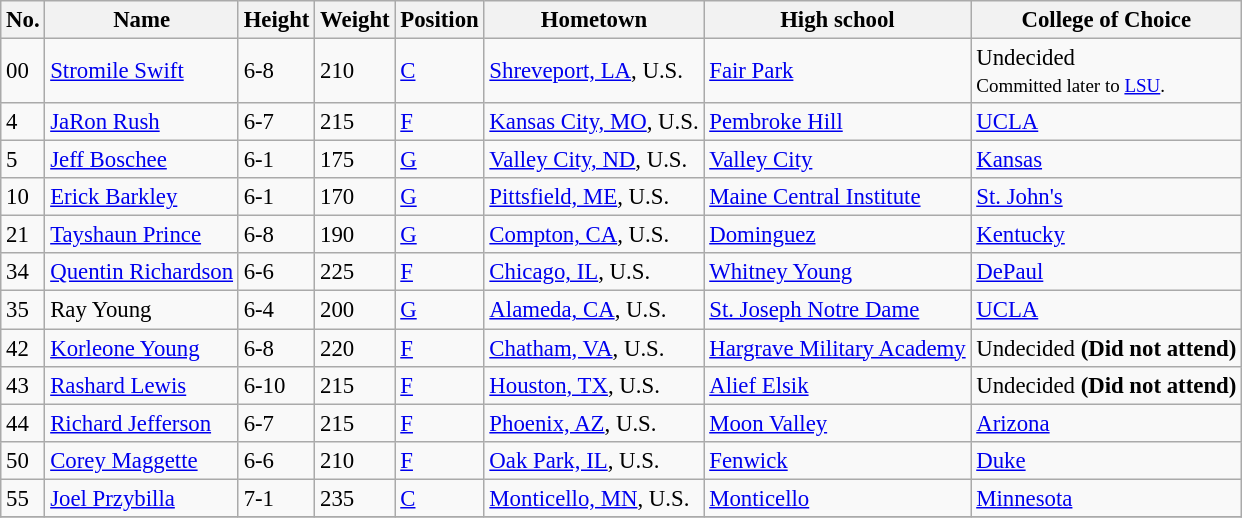<table class="wikitable sortable" style="font-size: 95%;">
<tr>
<th>No.</th>
<th>Name</th>
<th>Height</th>
<th>Weight</th>
<th>Position</th>
<th>Hometown</th>
<th>High school</th>
<th>College of Choice</th>
</tr>
<tr>
<td>00</td>
<td><a href='#'>Stromile Swift</a></td>
<td>6-8</td>
<td>210</td>
<td><a href='#'>C</a></td>
<td><a href='#'>Shreveport, LA</a>, U.S.</td>
<td><a href='#'>Fair Park</a></td>
<td>Undecided<br><small>Committed later to <a href='#'>LSU</a>.</small></td>
</tr>
<tr>
<td>4</td>
<td><a href='#'>JaRon Rush</a></td>
<td>6-7</td>
<td>215</td>
<td><a href='#'>F</a></td>
<td><a href='#'>Kansas City, MO</a>, U.S.</td>
<td><a href='#'>Pembroke Hill</a></td>
<td><a href='#'>UCLA</a></td>
</tr>
<tr>
<td>5</td>
<td><a href='#'>Jeff Boschee</a></td>
<td>6-1</td>
<td>175</td>
<td><a href='#'>G</a></td>
<td><a href='#'>Valley City, ND</a>, U.S.</td>
<td><a href='#'>Valley City</a></td>
<td><a href='#'>Kansas</a></td>
</tr>
<tr>
<td>10</td>
<td><a href='#'>Erick Barkley</a></td>
<td>6-1</td>
<td>170</td>
<td><a href='#'>G</a></td>
<td><a href='#'>Pittsfield, ME</a>, U.S.</td>
<td><a href='#'>Maine Central Institute</a></td>
<td><a href='#'>St. John's</a></td>
</tr>
<tr>
<td>21</td>
<td><a href='#'>Tayshaun Prince</a></td>
<td>6-8</td>
<td>190</td>
<td><a href='#'>G</a></td>
<td><a href='#'>Compton, CA</a>, U.S.</td>
<td><a href='#'>Dominguez</a></td>
<td><a href='#'>Kentucky</a></td>
</tr>
<tr>
<td>34</td>
<td><a href='#'>Quentin Richardson</a></td>
<td>6-6</td>
<td>225</td>
<td><a href='#'>F</a></td>
<td><a href='#'>Chicago, IL</a>, U.S.</td>
<td><a href='#'>Whitney Young</a></td>
<td><a href='#'>DePaul</a></td>
</tr>
<tr>
<td>35</td>
<td>Ray Young</td>
<td>6-4</td>
<td>200</td>
<td><a href='#'>G</a></td>
<td><a href='#'>Alameda, CA</a>, U.S.</td>
<td><a href='#'>St. Joseph Notre Dame</a></td>
<td><a href='#'>UCLA</a></td>
</tr>
<tr>
<td>42</td>
<td><a href='#'>Korleone Young</a></td>
<td>6-8</td>
<td>220</td>
<td><a href='#'>F</a></td>
<td><a href='#'>Chatham, VA</a>, U.S.</td>
<td><a href='#'>Hargrave Military Academy</a></td>
<td>Undecided <strong>(Did not attend)</strong></td>
</tr>
<tr>
<td>43</td>
<td><a href='#'>Rashard Lewis</a></td>
<td>6-10</td>
<td>215</td>
<td><a href='#'>F</a></td>
<td><a href='#'>Houston, TX</a>, U.S.</td>
<td><a href='#'>Alief Elsik</a></td>
<td>Undecided <strong>(Did not attend)</strong></td>
</tr>
<tr>
<td>44</td>
<td><a href='#'>Richard Jefferson</a></td>
<td>6-7</td>
<td>215</td>
<td><a href='#'>F</a></td>
<td><a href='#'>Phoenix, AZ</a>, U.S.</td>
<td><a href='#'>Moon Valley</a></td>
<td><a href='#'>Arizona</a></td>
</tr>
<tr>
<td>50</td>
<td><a href='#'>Corey Maggette</a></td>
<td>6-6</td>
<td>210</td>
<td><a href='#'>F</a></td>
<td><a href='#'>Oak Park, IL</a>, U.S.</td>
<td><a href='#'>Fenwick</a></td>
<td><a href='#'>Duke</a></td>
</tr>
<tr>
<td>55</td>
<td><a href='#'>Joel Przybilla</a></td>
<td>7-1</td>
<td>235</td>
<td><a href='#'>C</a></td>
<td><a href='#'>Monticello, MN</a>, U.S.</td>
<td><a href='#'>Monticello</a></td>
<td><a href='#'>Minnesota</a></td>
</tr>
<tr>
</tr>
</table>
